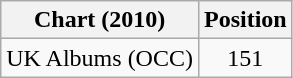<table class="wikitable">
<tr>
<th>Chart (2010)</th>
<th>Position</th>
</tr>
<tr>
<td>UK Albums (OCC)</td>
<td style="text-align:center;">151</td>
</tr>
</table>
